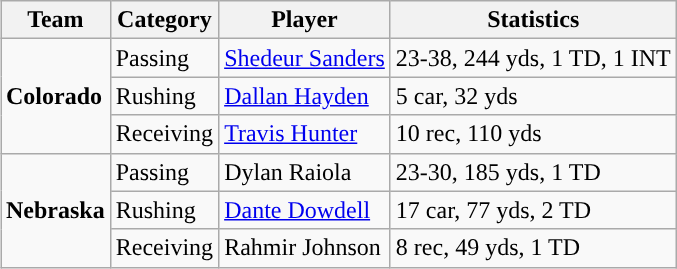<table class="wikitable" style="float: right;">
<tr>
<th>Team</th>
<th>Category</th>
<th>Player</th>
<th>Statistics</th>
</tr>
<tr>
<td rowspan=3><strong>Colorado</strong></td>
<td>Passing</td>
<td><a href='#'>Shedeur Sanders</a></td>
<td>23-38, 244 yds, 1 TD, 1 INT</td>
</tr>
<tr>
<td>Rushing</td>
<td><a href='#'>Dallan Hayden</a></td>
<td>5 car, 32 yds</td>
</tr>
<tr>
<td>Receiving</td>
<td><a href='#'>Travis Hunter</a></td>
<td>10 rec, 110 yds</td>
</tr>
<tr>
<td rowspan=3><strong>Nebraska</strong></td>
<td>Passing</td>
<td>Dylan Raiola</td>
<td>23-30, 185 yds, 1 TD</td>
</tr>
<tr>
<td>Rushing</td>
<td><a href='#'>Dante Dowdell</a></td>
<td>17 car, 77 yds, 2 TD</td>
</tr>
<tr>
<td>Receiving</td>
<td>Rahmir Johnson</td>
<td>8 rec, 49 yds, 1 TD</td>
</tr>
</table>
